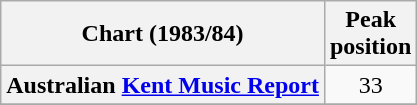<table class="wikitable sortable plainrowheaders">
<tr>
<th scope="col">Chart (1983/84)</th>
<th scope="col">Peak<br>position</th>
</tr>
<tr>
<th scope="row">Australian <a href='#'>Kent Music Report</a></th>
<td style="text-align:center;">33</td>
</tr>
<tr>
</tr>
</table>
